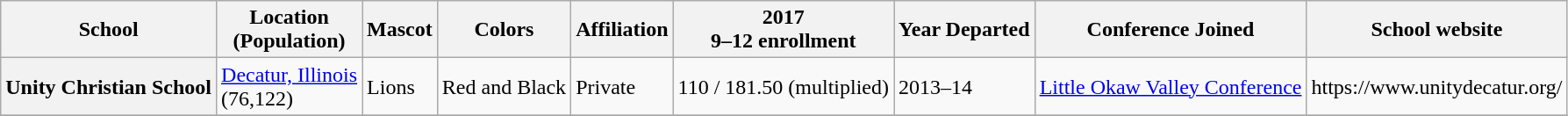<table class="wikitable plainrowheaders">
<tr>
<th scope="col">School</th>
<th scope="col">Location<br>(Population)</th>
<th scope="col">Mascot</th>
<th scope="col">Colors</th>
<th scope="col">Affiliation</th>
<th scope="col">2017<br>9–12 enrollment</th>
<th>Year Departed</th>
<th>Conference Joined</th>
<th scope="col">School website</th>
</tr>
<tr>
<th scope="row">Unity Christian School</th>
<td><a href='#'>Decatur, Illinois</a><br>(76,122)</td>
<td>Lions</td>
<td>Red and Black<br> </td>
<td>Private</td>
<td>110 / 181.50 (multiplied)</td>
<td>2013–14</td>
<td><a href='#'>Little Okaw Valley Conference</a></td>
<td>https://www.unitydecatur.org/</td>
</tr>
<tr>
</tr>
</table>
